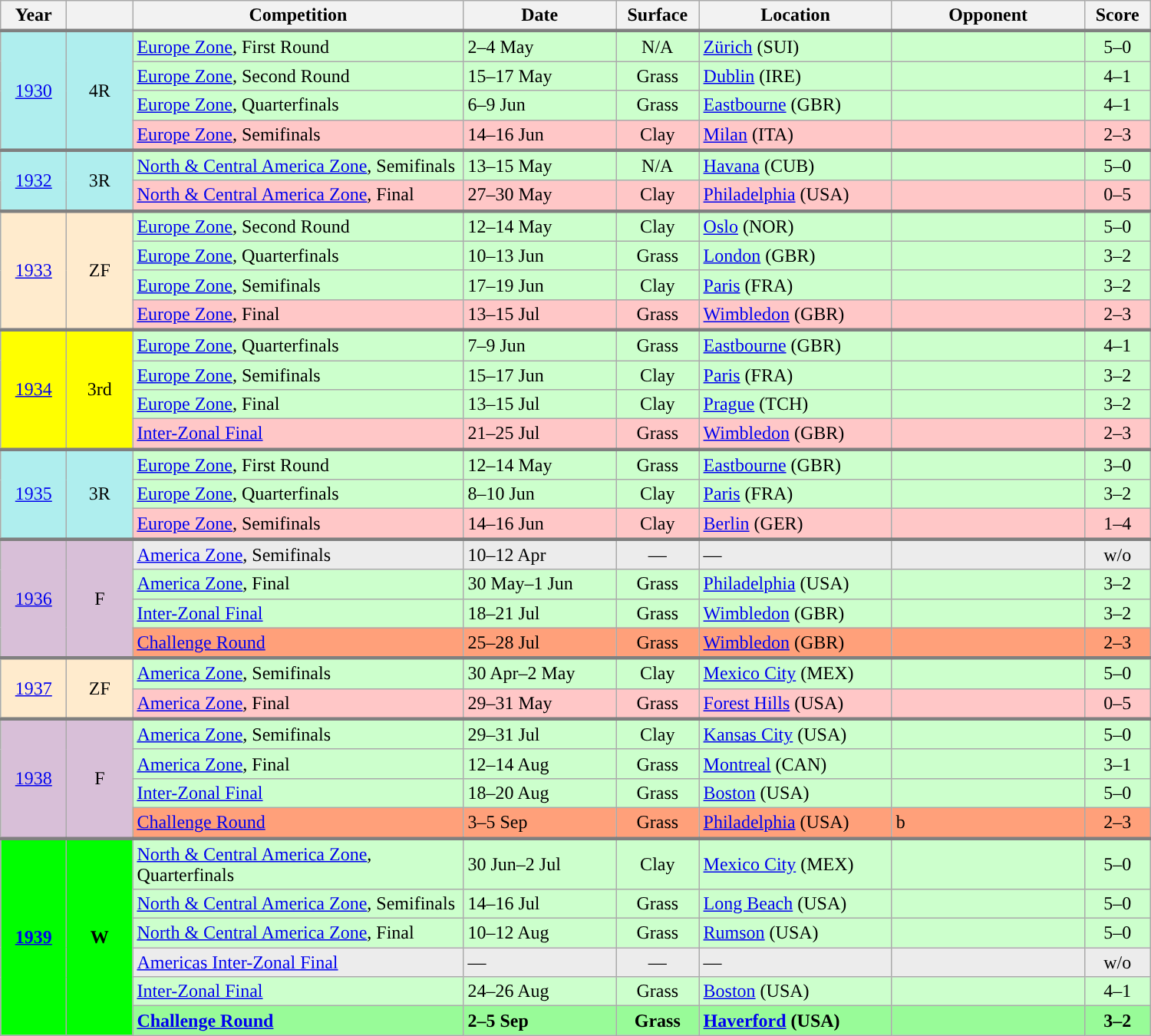<table class="wikitable">
<tr>
<th width="50">Year</th>
<th width="50"></th>
<th width="280">Competition</th>
<th width="125">Date</th>
<th width="65">Surface</th>
<th width="160">Location</th>
<th width="160">Opponent</th>
<th width="50">Score</th>
</tr>
<tr style="border-top:3px solid gray; background-color:#ccffcc">
<td align="center" rowspan="4" bgcolor="afeeee"><a href='#'>1930</a></td>
<td align="center" rowspan="4" bgcolor="afeeee">4R</td>
<td><a href='#'>Europe Zone</a>, First Round</td>
<td>2–4 May</td>
<td align="center">N/A</td>
<td><a href='#'>Zürich</a> (SUI)</td>
<td></td>
<td align="center">5–0</td>
</tr>
<tr style="background-color:#ccffcc">
<td><a href='#'>Europe Zone</a>, Second Round</td>
<td>15–17 May</td>
<td align="center">Grass</td>
<td><a href='#'>Dublin</a> (IRE)</td>
<td></td>
<td align="center">4–1</td>
</tr>
<tr style="background-color:#ccffcc">
<td><a href='#'>Europe Zone</a>, Quarterfinals</td>
<td>6–9 Jun</td>
<td align="center">Grass</td>
<td><a href='#'>Eastbourne</a> (GBR)</td>
<td></td>
<td align="center">4–1</td>
</tr>
<tr style="background-color:#ffc7c7">
<td><a href='#'>Europe Zone</a>, Semifinals</td>
<td>14–16 Jun</td>
<td align="center">Clay</td>
<td><a href='#'>Milan</a> (ITA)</td>
<td></td>
<td align="center">2–3</td>
</tr>
<tr style="border-top:3px solid gray; background-color:#ccffcc">
<td align="center" rowspan="2" bgcolor="afeeee"><a href='#'>1932</a></td>
<td align="center" rowspan="2" bgcolor="afeeee">3R</td>
<td><a href='#'>North & Central America Zone</a>, Semifinals</td>
<td>13–15 May</td>
<td align="center">N/A</td>
<td><a href='#'>Havana</a> (CUB)</td>
<td></td>
<td align="center">5–0</td>
</tr>
<tr style="background-color:#ffc7c7">
<td><a href='#'>North & Central America Zone</a>, Final</td>
<td>27–30 May</td>
<td align="center">Clay</td>
<td><a href='#'>Philadelphia</a> (USA)</td>
<td></td>
<td align="center">0–5</td>
</tr>
<tr style="border-top:3px solid gray; background-color:#ccffcc">
<td align="center" rowspan="4" bgcolor="#ffebcd"><a href='#'>1933</a></td>
<td align="center" rowspan="4" bgcolor="#ffebcd">ZF</td>
<td><a href='#'>Europe Zone</a>, Second Round</td>
<td>12–14 May</td>
<td align="center">Clay</td>
<td><a href='#'>Oslo</a> (NOR)</td>
<td></td>
<td align="center">5–0</td>
</tr>
<tr style="background-color:#ccffcc">
<td><a href='#'>Europe Zone</a>, Quarterfinals</td>
<td>10–13 Jun</td>
<td align="center">Grass</td>
<td><a href='#'>London</a> (GBR)</td>
<td></td>
<td align="center">3–2</td>
</tr>
<tr style="background-color:#ccffcc">
<td><a href='#'>Europe Zone</a>, Semifinals</td>
<td>17–19 Jun</td>
<td align="center">Clay</td>
<td><a href='#'>Paris</a> (FRA)</td>
<td></td>
<td align="center">3–2</td>
</tr>
<tr style="background-color:#ffc7c7">
<td><a href='#'>Europe Zone</a>, Final</td>
<td>13–15 Jul</td>
<td align="center">Grass</td>
<td><a href='#'>Wimbledon</a> (GBR)</td>
<td></td>
<td align="center">2–3</td>
</tr>
<tr style="border-top:3px solid gray; background-color:#ccffcc">
<td align="center" rowspan="4" bgcolor="yellow"><a href='#'>1934</a></td>
<td align="center" rowspan="4" bgcolor="yellow">3rd</td>
<td><a href='#'>Europe Zone</a>, Quarterfinals</td>
<td>7–9 Jun</td>
<td align="center">Grass</td>
<td><a href='#'>Eastbourne</a> (GBR)</td>
<td></td>
<td align="center">4–1</td>
</tr>
<tr style="background-color:#ccffcc">
<td><a href='#'>Europe Zone</a>, Semifinals</td>
<td>15–17 Jun</td>
<td align="center">Clay</td>
<td><a href='#'>Paris</a> (FRA)</td>
<td></td>
<td align="center">3–2</td>
</tr>
<tr style="background-color:#ccffcc">
<td><a href='#'>Europe Zone</a>, Final</td>
<td>13–15 Jul</td>
<td align="center">Clay</td>
<td><a href='#'>Prague</a> (TCH)</td>
<td></td>
<td align="center">3–2</td>
</tr>
<tr style="background-color:#ffc7c7">
<td><a href='#'>Inter-Zonal Final</a></td>
<td>21–25 Jul</td>
<td align="center">Grass</td>
<td><a href='#'>Wimbledon</a> (GBR)</td>
<td></td>
<td align="center">2–3</td>
</tr>
<tr style="border-top:3px solid gray; background-color:#ccffcc">
<td align="center" rowspan="3" bgcolor="afeeee"><a href='#'>1935</a></td>
<td align="center" rowspan="3" bgcolor="afeeee">3R</td>
<td><a href='#'>Europe Zone</a>, First Round</td>
<td>12–14 May</td>
<td align="center">Grass</td>
<td><a href='#'>Eastbourne</a> (GBR)</td>
<td></td>
<td align="center">3–0</td>
</tr>
<tr style="background-color:#ccffcc">
<td><a href='#'>Europe Zone</a>, Quarterfinals</td>
<td>8–10 Jun</td>
<td align="center">Clay</td>
<td><a href='#'>Paris</a> (FRA)</td>
<td></td>
<td align="center">3–2</td>
</tr>
<tr style="background-color:#ffc7c7">
<td><a href='#'>Europe Zone</a>, Semifinals</td>
<td>14–16 Jun</td>
<td align="center">Clay</td>
<td><a href='#'>Berlin</a> (GER)</td>
<td></td>
<td align="center">1–4</td>
</tr>
<tr style="border-top:3px solid gray; background-color:#ececec">
<td align="center" rowspan="4" bgcolor="D8BFD8"><a href='#'>1936</a></td>
<td align="center" rowspan="4" bgcolor="D8BFD8">F</td>
<td><a href='#'>America Zone</a>, Semifinals</td>
<td>10–12 Apr</td>
<td align="center" bgcolor=>—</td>
<td bgcolor=>—</td>
<td bgcolor=></td>
<td align="center" bgcolor=>w/o</td>
</tr>
<tr style="background-color:#ccffcc">
<td><a href='#'>America Zone</a>, Final</td>
<td>30 May–1 Jun</td>
<td align="center">Grass</td>
<td><a href='#'>Philadelphia</a> (USA)</td>
<td></td>
<td align="center">3–2</td>
</tr>
<tr style="background-color:#ccffcc">
<td><a href='#'>Inter-Zonal Final</a></td>
<td>18–21 Jul</td>
<td align="center">Grass</td>
<td><a href='#'>Wimbledon</a> (GBR)</td>
<td></td>
<td align="center">3–2</td>
</tr>
<tr style="background-color:#ffa07a">
<td><a href='#'>Challenge Round</a></td>
<td>25–28 Jul</td>
<td align="center">Grass</td>
<td><a href='#'>Wimbledon</a> (GBR)</td>
<td></td>
<td align="center">2–3</td>
</tr>
<tr style="border-top:3px solid gray; background-color:#ccffcc">
<td align="center" rowspan="2" bgcolor="ffebcd"><a href='#'>1937</a></td>
<td align="center" rowspan="2" bgcolor="ffebcd">ZF</td>
<td><a href='#'>America Zone</a>, Semifinals</td>
<td>30 Apr–2 May</td>
<td align="center">Clay</td>
<td><a href='#'>Mexico City</a> (MEX)</td>
<td></td>
<td align="center">5–0</td>
</tr>
<tr style="background-color:#ffc7c7">
<td><a href='#'>America Zone</a>, Final</td>
<td>29–31 May</td>
<td align="center">Grass</td>
<td><a href='#'>Forest Hills</a> (USA)</td>
<td></td>
<td align="center">0–5</td>
</tr>
<tr style="border-top:3px solid gray; background-color:#ccffcc">
<td align="center" rowspan="4" bgcolor="#d8bfd8"><a href='#'>1938</a></td>
<td align="center" rowspan="4" bgcolor="#d8bfd8">F</td>
<td><a href='#'>America Zone</a>, Semifinals</td>
<td>29–31 Jul</td>
<td align="center">Clay</td>
<td><a href='#'>Kansas City</a> (USA) </td>
<td></td>
<td align="center">5–0</td>
</tr>
<tr style="background-color:#ccffcc">
<td><a href='#'>America Zone</a>, Final</td>
<td>12–14 Aug</td>
<td align="center">Grass</td>
<td><a href='#'>Montreal</a> (CAN) </td>
<td></td>
<td align="center">3–1</td>
</tr>
<tr style="background-color:#ccffcc">
<td><a href='#'>Inter-Zonal Final</a></td>
<td>18–20 Aug</td>
<td align="center">Grass</td>
<td><a href='#'>Boston</a> (USA)</td>
<td></td>
<td align="center">5–0</td>
</tr>
<tr style="background-color:#ffa07a">
<td><a href='#'>Challenge Round</a></td>
<td>3–5 Sep</td>
<td align="center">Grass</td>
<td><a href='#'>Philadelphia</a> (USA)</td>
<td>b</td>
<td align="center">2–3</td>
</tr>
<tr style="border-top:3px solid gray; background-color:#ccffcc">
<td align="center" rowspan="6" bgcolor="#00ff00"><strong><a href='#'>1939</a></strong></td>
<td align="center" rowspan="6" bgcolor="#00ff00"><strong>W</strong></td>
<td><a href='#'>North & Central America Zone</a>, Quarterfinals</td>
<td>30 Jun–2 Jul</td>
<td align="center">Clay</td>
<td><a href='#'>Mexico City</a> (MEX)</td>
<td></td>
<td align="center">5–0</td>
</tr>
<tr style="background-color:#ccffcc">
<td><a href='#'>North & Central America Zone</a>, Semifinals</td>
<td>14–16 Jul</td>
<td align="center">Grass</td>
<td><a href='#'>Long Beach</a> (USA)</td>
<td></td>
<td align="center">5–0</td>
</tr>
<tr style="background-color:#ccffcc">
<td><a href='#'>North & Central America Zone</a>, Final</td>
<td>10–12 Aug</td>
<td align="center">Grass</td>
<td><a href='#'>Rumson</a> (USA)</td>
<td></td>
<td align="center">5–0</td>
</tr>
<tr style="background-color:#ececec">
<td><a href='#'>Americas Inter-Zonal Final</a></td>
<td>—</td>
<td align="center">—</td>
<td bgcolor=>—</td>
<td bgcolor=></td>
<td align="center">w/o</td>
</tr>
<tr style="background-color:#ccffcc">
<td><a href='#'>Inter-Zonal Final</a></td>
<td>24–26 Aug</td>
<td align="center">Grass</td>
<td><a href='#'>Boston</a> (USA)</td>
<td></td>
<td align="center">4–1</td>
</tr>
<tr style="background-color:#98fb98; font-weight:bold">
<td><a href='#'>Challenge Round</a></td>
<td>2–5 Sep</td>
<td align="center">Grass</td>
<td><a href='#'>Haverford</a> (USA) </td>
<td></td>
<td align="center">3–2</td>
</tr>
</table>
